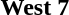<table>
<tr valign=top>
<th align="center">West 7</th>
</tr>
<tr valign=top>
<td align="left"></td>
</tr>
</table>
